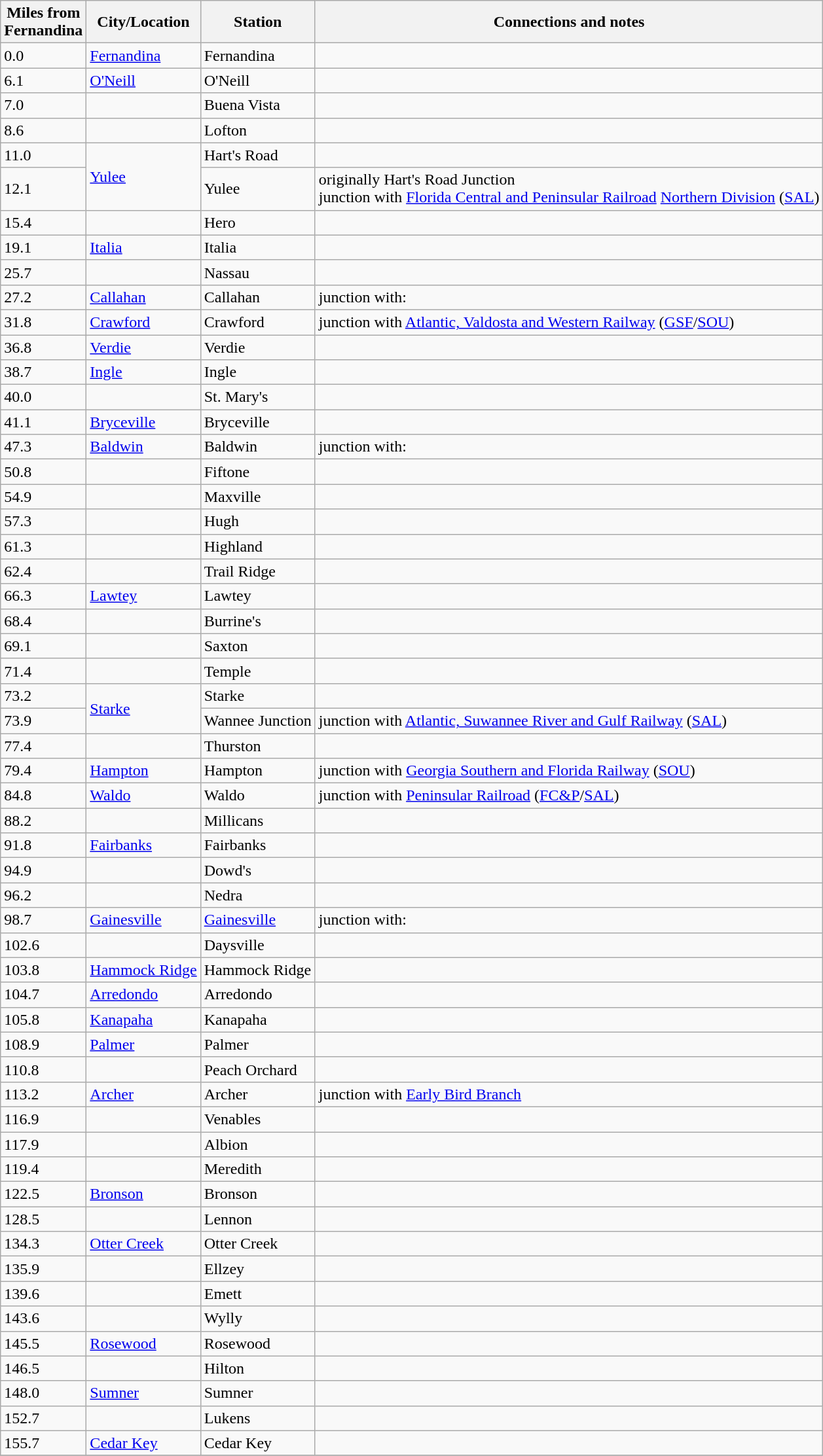<table class="wikitable">
<tr>
<th>Miles from<br>Fernandina</th>
<th>City/Location</th>
<th>Station</th>
<th>Connections and notes</th>
</tr>
<tr>
<td>0.0</td>
<td><a href='#'>Fernandina</a></td>
<td>Fernandina</td>
<td></td>
</tr>
<tr>
<td>6.1</td>
<td><a href='#'>O'Neill</a></td>
<td>O'Neill</td>
<td></td>
</tr>
<tr>
<td>7.0</td>
<td></td>
<td>Buena Vista</td>
<td></td>
</tr>
<tr>
<td>8.6</td>
<td></td>
<td>Lofton</td>
<td></td>
</tr>
<tr>
<td>11.0</td>
<td ! rowspan="2"><a href='#'>Yulee</a></td>
<td>Hart's Road</td>
<td></td>
</tr>
<tr>
<td>12.1</td>
<td>Yulee</td>
<td>originally Hart's Road Junction<br>junction with <a href='#'>Florida Central and Peninsular Railroad</a> <a href='#'>Northern Division</a> (<a href='#'>SAL</a>)</td>
</tr>
<tr>
<td>15.4</td>
<td></td>
<td>Hero</td>
<td></td>
</tr>
<tr>
<td>19.1</td>
<td><a href='#'>Italia</a></td>
<td>Italia</td>
<td></td>
</tr>
<tr>
<td>25.7</td>
<td></td>
<td>Nassau</td>
<td></td>
</tr>
<tr>
<td>27.2</td>
<td><a href='#'>Callahan</a></td>
<td>Callahan</td>
<td>junction with:</td>
</tr>
<tr>
<td>31.8</td>
<td><a href='#'>Crawford</a></td>
<td>Crawford</td>
<td>junction with <a href='#'>Atlantic, Valdosta and Western Railway</a> (<a href='#'>GSF</a>/<a href='#'>SOU</a>)</td>
</tr>
<tr>
<td>36.8</td>
<td><a href='#'>Verdie</a></td>
<td>Verdie</td>
<td></td>
</tr>
<tr>
<td>38.7</td>
<td><a href='#'>Ingle</a></td>
<td>Ingle</td>
<td></td>
</tr>
<tr>
<td>40.0</td>
<td></td>
<td>St. Mary's</td>
<td></td>
</tr>
<tr>
<td>41.1</td>
<td><a href='#'>Bryceville</a></td>
<td>Bryceville</td>
<td></td>
</tr>
<tr>
<td>47.3</td>
<td><a href='#'>Baldwin</a></td>
<td>Baldwin</td>
<td>junction with:<br></td>
</tr>
<tr>
<td>50.8</td>
<td></td>
<td>Fiftone</td>
<td></td>
</tr>
<tr>
<td>54.9</td>
<td></td>
<td>Maxville</td>
<td></td>
</tr>
<tr>
<td>57.3</td>
<td></td>
<td>Hugh</td>
<td></td>
</tr>
<tr>
<td>61.3</td>
<td></td>
<td>Highland</td>
<td></td>
</tr>
<tr>
<td>62.4</td>
<td></td>
<td>Trail Ridge</td>
<td></td>
</tr>
<tr>
<td>66.3</td>
<td><a href='#'>Lawtey</a></td>
<td>Lawtey</td>
<td></td>
</tr>
<tr>
<td>68.4</td>
<td></td>
<td>Burrine's</td>
<td></td>
</tr>
<tr>
<td>69.1</td>
<td></td>
<td>Saxton</td>
<td></td>
</tr>
<tr>
<td>71.4</td>
<td></td>
<td>Temple</td>
<td></td>
</tr>
<tr>
<td>73.2</td>
<td ! rowspan="2"><a href='#'>Starke</a></td>
<td>Starke</td>
<td></td>
</tr>
<tr>
<td>73.9</td>
<td>Wannee Junction</td>
<td>junction with <a href='#'>Atlantic, Suwannee River and Gulf Railway</a> (<a href='#'>SAL</a>)</td>
</tr>
<tr>
<td>77.4</td>
<td></td>
<td>Thurston</td>
<td></td>
</tr>
<tr>
<td>79.4</td>
<td><a href='#'>Hampton</a></td>
<td>Hampton</td>
<td>junction with <a href='#'>Georgia Southern and Florida Railway</a> (<a href='#'>SOU</a>)</td>
</tr>
<tr>
<td>84.8</td>
<td><a href='#'>Waldo</a></td>
<td>Waldo</td>
<td>junction with <a href='#'>Peninsular Railroad</a> (<a href='#'>FC&P</a>/<a href='#'>SAL</a>)</td>
</tr>
<tr>
<td>88.2</td>
<td></td>
<td>Millicans</td>
<td></td>
</tr>
<tr>
<td>91.8</td>
<td><a href='#'>Fairbanks</a></td>
<td>Fairbanks</td>
<td></td>
</tr>
<tr>
<td>94.9</td>
<td></td>
<td>Dowd's</td>
<td></td>
</tr>
<tr>
<td>96.2</td>
<td></td>
<td>Nedra</td>
<td></td>
</tr>
<tr>
<td>98.7</td>
<td><a href='#'>Gainesville</a></td>
<td><a href='#'>Gainesville</a></td>
<td>junction with:</td>
</tr>
<tr>
<td>102.6</td>
<td></td>
<td>Daysville</td>
<td></td>
</tr>
<tr>
<td>103.8</td>
<td><a href='#'>Hammock Ridge</a></td>
<td>Hammock Ridge</td>
<td></td>
</tr>
<tr>
<td>104.7</td>
<td><a href='#'>Arredondo</a></td>
<td>Arredondo</td>
<td></td>
</tr>
<tr>
<td>105.8</td>
<td><a href='#'>Kanapaha</a></td>
<td>Kanapaha</td>
<td></td>
</tr>
<tr>
<td>108.9</td>
<td><a href='#'>Palmer</a></td>
<td>Palmer</td>
<td></td>
</tr>
<tr>
<td>110.8</td>
<td></td>
<td>Peach Orchard</td>
<td></td>
</tr>
<tr>
<td>113.2</td>
<td><a href='#'>Archer</a></td>
<td>Archer</td>
<td>junction with <a href='#'>Early Bird Branch</a></td>
</tr>
<tr>
<td>116.9</td>
<td></td>
<td>Venables</td>
<td></td>
</tr>
<tr>
<td>117.9</td>
<td></td>
<td>Albion</td>
<td></td>
</tr>
<tr>
<td>119.4</td>
<td></td>
<td>Meredith</td>
<td></td>
</tr>
<tr>
<td>122.5</td>
<td><a href='#'>Bronson</a></td>
<td>Bronson</td>
<td></td>
</tr>
<tr>
<td>128.5</td>
<td></td>
<td>Lennon</td>
<td></td>
</tr>
<tr>
<td>134.3</td>
<td><a href='#'>Otter Creek</a></td>
<td>Otter Creek</td>
<td></td>
</tr>
<tr>
<td>135.9</td>
<td></td>
<td>Ellzey</td>
<td></td>
</tr>
<tr>
<td>139.6</td>
<td></td>
<td>Emett</td>
<td></td>
</tr>
<tr>
<td>143.6</td>
<td></td>
<td>Wylly</td>
<td></td>
</tr>
<tr>
<td>145.5</td>
<td><a href='#'>Rosewood</a></td>
<td>Rosewood</td>
<td></td>
</tr>
<tr>
<td>146.5</td>
<td></td>
<td>Hilton</td>
<td></td>
</tr>
<tr>
<td>148.0</td>
<td><a href='#'>Sumner</a></td>
<td>Sumner</td>
<td></td>
</tr>
<tr>
<td>152.7</td>
<td></td>
<td>Lukens</td>
<td></td>
</tr>
<tr>
<td>155.7</td>
<td><a href='#'>Cedar Key</a></td>
<td>Cedar Key</td>
<td></td>
</tr>
<tr>
</tr>
</table>
